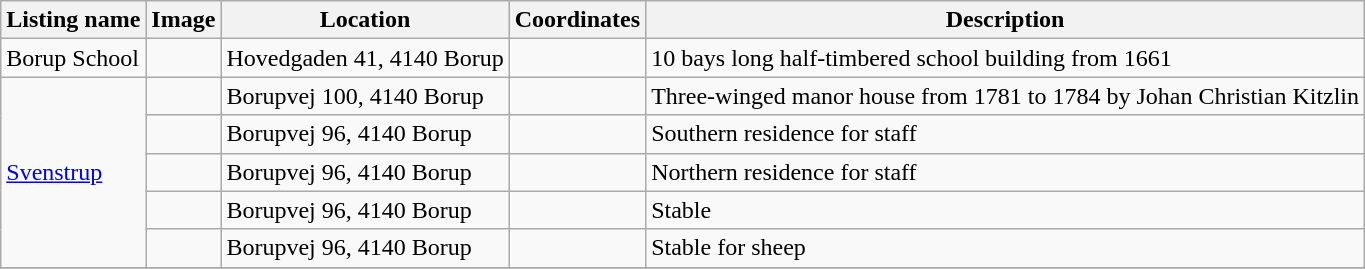<table class="wikitable sortable">
<tr>
<th>Listing name</th>
<th>Image</th>
<th>Location</th>
<th>Coordinates</th>
<th>Description</th>
</tr>
<tr>
<td>Borup School</td>
<td></td>
<td>Hovedgaden 41, 4140 Borup</td>
<td></td>
<td>10 bays long half-timbered school building from 1661</td>
</tr>
<tr>
<td rowspan="5"><a href='#'>Svenstrup</a></td>
<td></td>
<td>Borupvej 100, 4140 Borup</td>
<td></td>
<td>Three-winged manor house from 1781 to 1784 by Johan Christian Kitzlin</td>
</tr>
<tr>
<td></td>
<td>Borupvej 96, 4140 Borup</td>
<td></td>
<td>Southern residence for staff</td>
</tr>
<tr>
<td></td>
<td>Borupvej 96, 4140 Borup</td>
<td></td>
<td>Northern residence for staff</td>
</tr>
<tr>
<td></td>
<td>Borupvej 96, 4140 Borup</td>
<td></td>
<td>Stable</td>
</tr>
<tr>
<td></td>
<td>Borupvej 96, 4140 Borup</td>
<td></td>
<td>Stable for sheep</td>
</tr>
<tr>
</tr>
</table>
